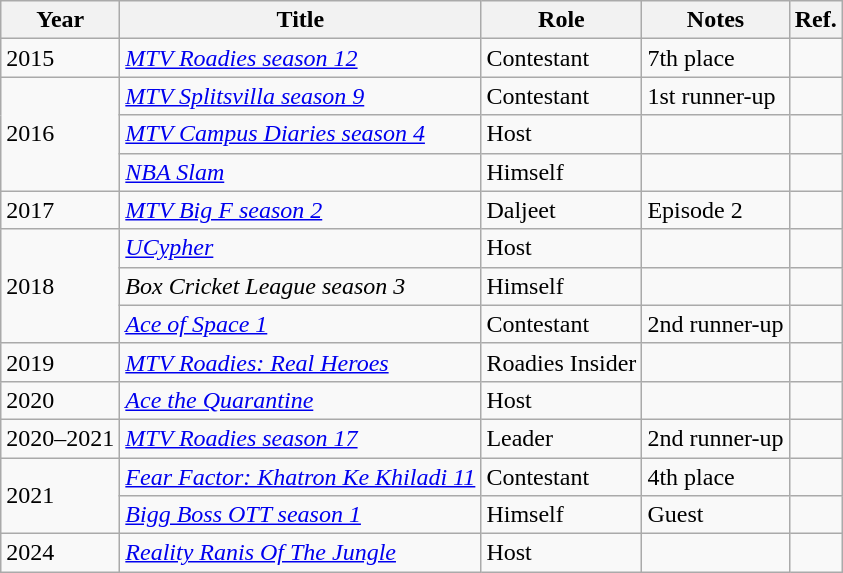<table class="wikitable">
<tr>
<th>Year</th>
<th>Title</th>
<th>Role</th>
<th>Notes</th>
<th>Ref.</th>
</tr>
<tr>
<td>2015</td>
<td><em><a href='#'>MTV Roadies season 12</a></em></td>
<td>Contestant</td>
<td>7th place</td>
<td></td>
</tr>
<tr>
<td rowspan="3">2016</td>
<td><em><a href='#'>MTV Splitsvilla season 9</a></em></td>
<td>Contestant</td>
<td>1st runner-up</td>
<td></td>
</tr>
<tr>
<td><em><a href='#'>MTV Campus Diaries season 4</a></em></td>
<td>Host</td>
<td></td>
<td></td>
</tr>
<tr>
<td><em><a href='#'>NBA Slam</a></em></td>
<td>Himself</td>
<td></td>
<td></td>
</tr>
<tr>
<td>2017</td>
<td><em><a href='#'>MTV Big F season 2</a></em></td>
<td>Daljeet</td>
<td>Episode 2</td>
<td></td>
</tr>
<tr>
<td rowspan="3">2018</td>
<td><em><a href='#'>UCypher</a></em></td>
<td>Host</td>
<td></td>
<td></td>
</tr>
<tr>
<td><em>Box Cricket League season 3</em></td>
<td>Himself</td>
<td></td>
<td></td>
</tr>
<tr>
<td><em><a href='#'>Ace of Space 1</a></em></td>
<td>Contestant</td>
<td>2nd runner-up</td>
<td></td>
</tr>
<tr>
<td>2019</td>
<td><em><a href='#'>MTV Roadies: Real Heroes</a></em></td>
<td>Roadies Insider</td>
<td></td>
<td></td>
</tr>
<tr>
<td>2020</td>
<td><em><a href='#'>Ace the Quarantine</a></em></td>
<td>Host</td>
<td></td>
<td></td>
</tr>
<tr>
<td>2020–2021</td>
<td><em><a href='#'>MTV Roadies season 17</a></em></td>
<td>Leader</td>
<td>2nd runner-up</td>
<td></td>
</tr>
<tr>
<td rowspan="2">2021</td>
<td><em><a href='#'>Fear Factor: Khatron Ke Khiladi 11</a></em></td>
<td>Contestant</td>
<td>4th place</td>
<td></td>
</tr>
<tr>
<td><em><a href='#'>Bigg Boss OTT season 1</a></em></td>
<td>Himself</td>
<td>Guest</td>
<td></td>
</tr>
<tr>
<td>2024</td>
<td><em><a href='#'>Reality Ranis Of The Jungle</a></em></td>
<td>Host</td>
<td></td>
<td></td>
</tr>
</table>
